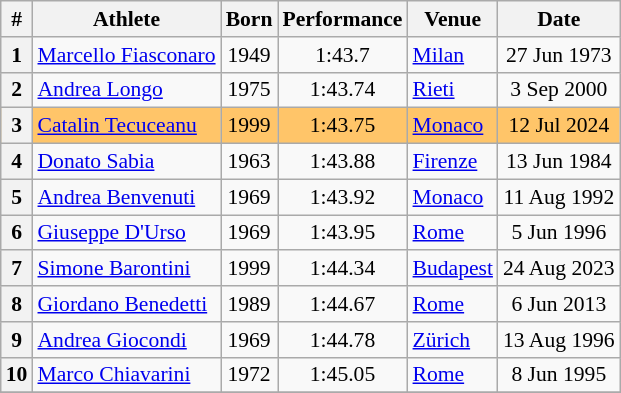<table class="wikitable" style="font-size:90%; text-align:center;">
<tr>
<th>#</th>
<th>Athlete</th>
<th>Born</th>
<th>Performance</th>
<th>Venue</th>
<th>Date</th>
</tr>
<tr>
<th>1</th>
<td align=left><a href='#'>Marcello Fiasconaro</a></td>
<td>1949</td>
<td>1:43.7</td>
<td align=left> <a href='#'>Milan</a></td>
<td>27 Jun 1973</td>
</tr>
<tr>
<th>2</th>
<td align=left><a href='#'>Andrea Longo</a></td>
<td>1975</td>
<td>1:43.74</td>
<td align=left> <a href='#'>Rieti</a></td>
<td>3 Sep 2000</td>
</tr>
<tr bgcolor=ffc569>
<th>3</th>
<td align=left><a href='#'>Catalin Tecuceanu</a></td>
<td>1999</td>
<td>1:43.75</td>
<td align=left> <a href='#'>Monaco</a></td>
<td>12 Jul 2024</td>
</tr>
<tr>
<th>4</th>
<td align=left><a href='#'>Donato Sabia</a></td>
<td>1963</td>
<td>1:43.88</td>
<td align=left> <a href='#'>Firenze</a></td>
<td>13 Jun 1984</td>
</tr>
<tr>
<th>5</th>
<td align=left><a href='#'>Andrea Benvenuti</a></td>
<td>1969</td>
<td>1:43.92</td>
<td align=left> <a href='#'>Monaco</a></td>
<td>11 Aug 1992</td>
</tr>
<tr>
<th>6</th>
<td align=left><a href='#'>Giuseppe D'Urso</a></td>
<td>1969</td>
<td>1:43.95</td>
<td align=left> <a href='#'>Rome</a></td>
<td>5 Jun 1996</td>
</tr>
<tr>
<th>7</th>
<td align=left><a href='#'>Simone Barontini</a></td>
<td>1999</td>
<td>1:44.34</td>
<td align=left> <a href='#'>Budapest</a></td>
<td>24 Aug 2023</td>
</tr>
<tr>
<th>8</th>
<td align=left><a href='#'>Giordano Benedetti</a></td>
<td>1989</td>
<td>1:44.67</td>
<td align=left> <a href='#'>Rome</a></td>
<td>6 Jun 2013</td>
</tr>
<tr>
<th>9</th>
<td align=left><a href='#'>Andrea Giocondi</a></td>
<td>1969</td>
<td>1:44.78</td>
<td align=left> <a href='#'>Zürich</a></td>
<td>13 Aug 1996</td>
</tr>
<tr>
<th>10</th>
<td align=left><a href='#'>Marco Chiavarini</a></td>
<td>1972</td>
<td>1:45.05</td>
<td align=left> <a href='#'>Rome</a></td>
<td>8 Jun 1995</td>
</tr>
<tr>
</tr>
</table>
